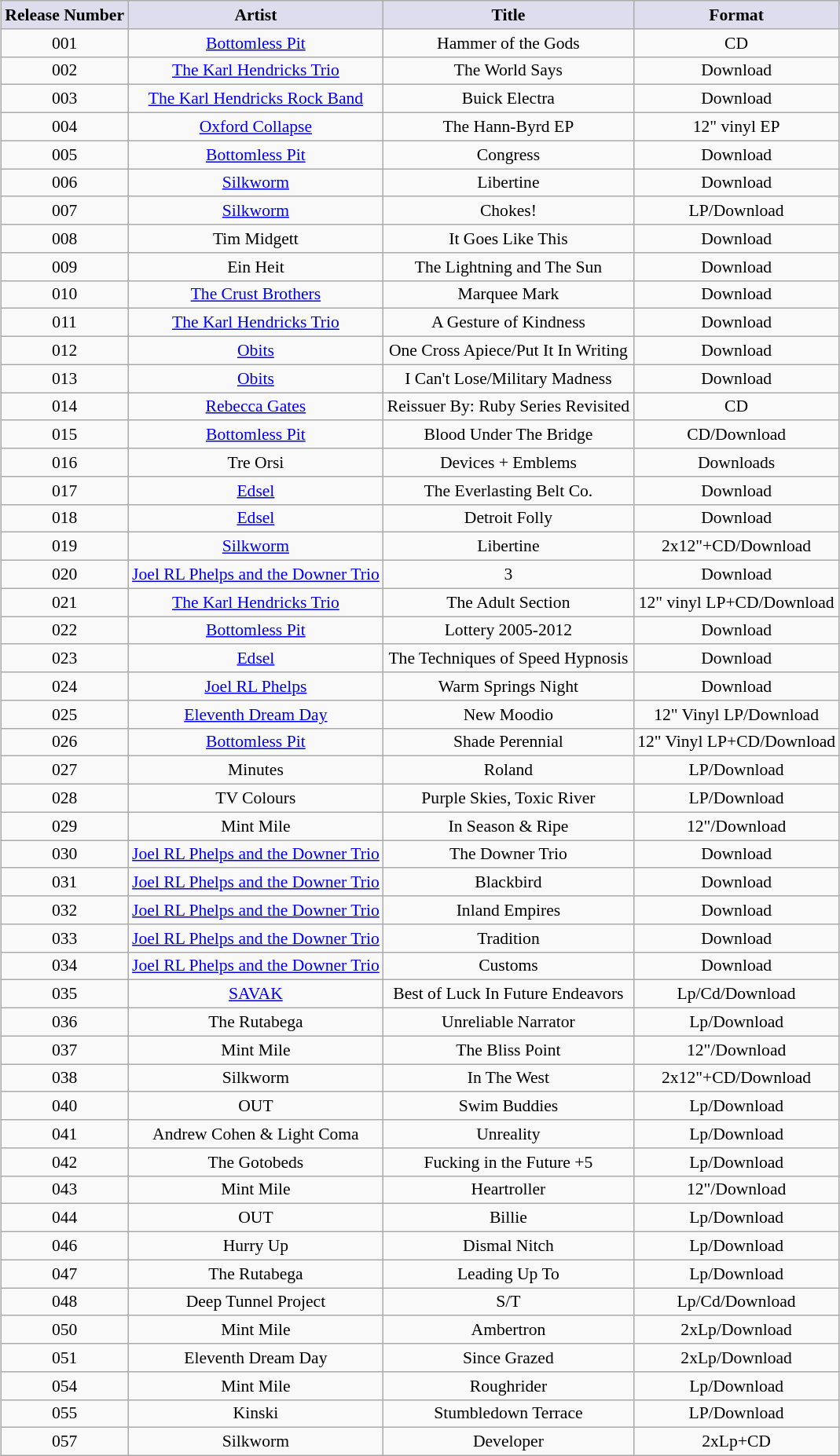<table class="wikitable sortable" style="font-size:90%; text-align:center; margin:5px;">
<tr>
<th style="background:#dde;">Release Number</th>
<th style="background:#dde;">Artist</th>
<th style="background:#dde;">Title</th>
<th style="background:#dde;">Format</th>
</tr>
<tr>
<td>001</td>
<td><a href='#'>Bottomless Pit</a></td>
<td>Hammer of the Gods</td>
<td>CD</td>
</tr>
<tr>
<td>002</td>
<td><a href='#'>The Karl Hendricks Trio</a></td>
<td>The World Says</td>
<td>Download</td>
</tr>
<tr>
<td>003</td>
<td><a href='#'>The Karl Hendricks Rock Band</a></td>
<td>Buick Electra</td>
<td>Download</td>
</tr>
<tr>
<td>004</td>
<td><a href='#'>Oxford Collapse</a></td>
<td>The Hann-Byrd EP</td>
<td>12" vinyl EP</td>
</tr>
<tr>
<td>005</td>
<td><a href='#'>Bottomless Pit</a></td>
<td>Congress</td>
<td>Download</td>
</tr>
<tr>
<td>006</td>
<td><a href='#'>Silkworm</a></td>
<td>Libertine</td>
<td>Download</td>
</tr>
<tr>
<td>007</td>
<td><a href='#'>Silkworm</a></td>
<td>Chokes!</td>
<td>LP/Download</td>
</tr>
<tr>
<td>008</td>
<td>Tim Midgett</td>
<td>It Goes Like This</td>
<td>Download</td>
</tr>
<tr>
<td>009</td>
<td>Ein Heit</td>
<td>The Lightning and The Sun</td>
<td>Download</td>
</tr>
<tr>
<td>010</td>
<td><a href='#'>The Crust Brothers</a></td>
<td>Marquee Mark</td>
<td>Download</td>
</tr>
<tr>
<td>011</td>
<td><a href='#'>The Karl Hendricks Trio</a></td>
<td>A Gesture of Kindness</td>
<td>Download</td>
</tr>
<tr>
<td>012</td>
<td><a href='#'>Obits</a></td>
<td>One Cross Apiece/Put It In Writing</td>
<td>Download</td>
</tr>
<tr>
<td>013</td>
<td><a href='#'>Obits</a></td>
<td>I Can't Lose/Military Madness</td>
<td>Download</td>
</tr>
<tr>
<td>014</td>
<td><a href='#'>Rebecca Gates</a></td>
<td>Reissuer By: Ruby Series Revisited</td>
<td>CD</td>
</tr>
<tr>
<td>015</td>
<td><a href='#'>Bottomless Pit</a></td>
<td>Blood Under The Bridge</td>
<td>CD/Download</td>
</tr>
<tr>
<td>016</td>
<td>Tre Orsi</td>
<td>Devices + Emblems</td>
<td>Downloads</td>
</tr>
<tr>
<td>017</td>
<td><a href='#'>Edsel</a></td>
<td>The Everlasting Belt Co.</td>
<td>Download</td>
</tr>
<tr>
<td>018</td>
<td><a href='#'>Edsel</a></td>
<td>Detroit Folly</td>
<td>Download</td>
</tr>
<tr>
<td>019</td>
<td><a href='#'>Silkworm</a></td>
<td>Libertine</td>
<td>2x12"+CD/Download</td>
</tr>
<tr>
<td>020</td>
<td><a href='#'>Joel RL Phelps and the Downer Trio</a></td>
<td>3</td>
<td>Download</td>
</tr>
<tr>
<td>021</td>
<td><a href='#'>The Karl Hendricks Trio</a></td>
<td>The Adult Section</td>
<td>12" vinyl LP+CD/Download</td>
</tr>
<tr>
<td>022</td>
<td><a href='#'>Bottomless Pit</a></td>
<td>Lottery 2005-2012</td>
<td>Download</td>
</tr>
<tr>
<td>023</td>
<td><a href='#'>Edsel</a></td>
<td>The Techniques of Speed Hypnosis</td>
<td>Download</td>
</tr>
<tr>
<td>024</td>
<td><a href='#'>Joel RL Phelps</a></td>
<td>Warm Springs Night</td>
<td>Download</td>
</tr>
<tr>
<td>025</td>
<td><a href='#'>Eleventh Dream Day</a></td>
<td>New Moodio</td>
<td>12" Vinyl LP/Download</td>
</tr>
<tr>
<td>026</td>
<td><a href='#'>Bottomless Pit</a></td>
<td>Shade Perennial</td>
<td>12" Vinyl LP+CD/Download</td>
</tr>
<tr>
<td>027</td>
<td>Minutes</td>
<td>Roland</td>
<td>LP/Download</td>
</tr>
<tr>
<td>028</td>
<td>TV Colours</td>
<td>Purple Skies, Toxic River</td>
<td>LP/Download</td>
</tr>
<tr>
<td>029</td>
<td>Mint Mile</td>
<td>In Season & Ripe</td>
<td>12"/Download</td>
</tr>
<tr>
<td>030</td>
<td><a href='#'>Joel RL Phelps and the Downer Trio</a></td>
<td>The Downer Trio</td>
<td>Download</td>
</tr>
<tr>
<td>031</td>
<td><a href='#'>Joel RL Phelps and the Downer Trio</a></td>
<td>Blackbird</td>
<td>Download</td>
</tr>
<tr>
<td>032</td>
<td><a href='#'>Joel RL Phelps and the Downer Trio</a></td>
<td>Inland Empires</td>
<td>Download</td>
</tr>
<tr>
<td>033</td>
<td><a href='#'>Joel RL Phelps and the Downer Trio</a></td>
<td>Tradition</td>
<td>Download</td>
</tr>
<tr>
<td>034</td>
<td><a href='#'>Joel RL Phelps and the Downer Trio</a></td>
<td>Customs</td>
<td>Download</td>
</tr>
<tr>
<td>035</td>
<td><a href='#'>SAVAK</a></td>
<td>Best of Luck In Future Endeavors</td>
<td>Lp/Cd/Download</td>
</tr>
<tr>
<td>036</td>
<td>The Rutabega</td>
<td>Unreliable Narrator</td>
<td>Lp/Download</td>
</tr>
<tr>
<td>037</td>
<td>Mint Mile</td>
<td>The Bliss Point</td>
<td>12"/Download</td>
</tr>
<tr>
<td>038</td>
<td>Silkworm</td>
<td>In The West</td>
<td>2x12"+CD/Download</td>
</tr>
<tr>
<td>040</td>
<td>OUT</td>
<td>Swim Buddies</td>
<td>Lp/Download</td>
</tr>
<tr>
<td>041</td>
<td>Andrew Cohen & Light Coma</td>
<td>Unreality</td>
<td>Lp/Download</td>
</tr>
<tr>
<td>042</td>
<td>The Gotobeds</td>
<td>Fucking in the Future +5</td>
<td>Lp/Download</td>
</tr>
<tr>
<td>043</td>
<td>Mint Mile</td>
<td>Heartroller</td>
<td>12"/Download</td>
</tr>
<tr>
<td>044</td>
<td>OUT</td>
<td>Billie</td>
<td>Lp/Download</td>
</tr>
<tr>
<td>046</td>
<td>Hurry Up</td>
<td>Dismal Nitch</td>
<td>Lp/Download</td>
</tr>
<tr>
<td>047</td>
<td>The Rutabega</td>
<td>Leading Up To</td>
<td>Lp/Download</td>
</tr>
<tr>
<td>048</td>
<td>Deep Tunnel Project</td>
<td>S/T</td>
<td>Lp/Cd/Download</td>
</tr>
<tr>
<td>050</td>
<td>Mint Mile</td>
<td>Ambertron</td>
<td>2xLp/Download</td>
</tr>
<tr>
<td>051</td>
<td>Eleventh Dream Day</td>
<td>Since Grazed</td>
<td>2xLp/Download</td>
</tr>
<tr>
<td>054</td>
<td>Mint Mile</td>
<td>Roughrider</td>
<td>Lp/Download</td>
</tr>
<tr>
<td>055</td>
<td>Kinski</td>
<td>Stumbledown Terrace</td>
<td>LP/Download</td>
</tr>
<tr>
<td>057</td>
<td>Silkworm</td>
<td>Developer</td>
<td>2xLp+CD</td>
</tr>
</table>
